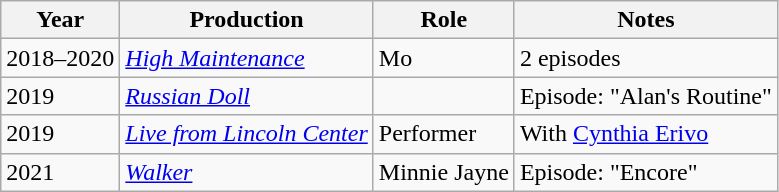<table class="wikitable sortable">
<tr>
<th>Year</th>
<th>Production</th>
<th>Role</th>
<th>Notes</th>
</tr>
<tr>
<td>2018–2020</td>
<td><em><a href='#'>High Maintenance</a></em></td>
<td>Mo</td>
<td>2 episodes</td>
</tr>
<tr>
<td>2019</td>
<td><a href='#'><em>Russian Doll</em></a></td>
<td></td>
<td>Episode: "Alan's Routine"</td>
</tr>
<tr>
<td>2019</td>
<td><em><a href='#'>Live from Lincoln Center</a></em></td>
<td>Performer</td>
<td>With <a href='#'>Cynthia Erivo</a></td>
</tr>
<tr>
<td>2021</td>
<td><a href='#'><em>Walker</em></a></td>
<td>Minnie Jayne</td>
<td>Episode: "Encore"</td>
</tr>
</table>
